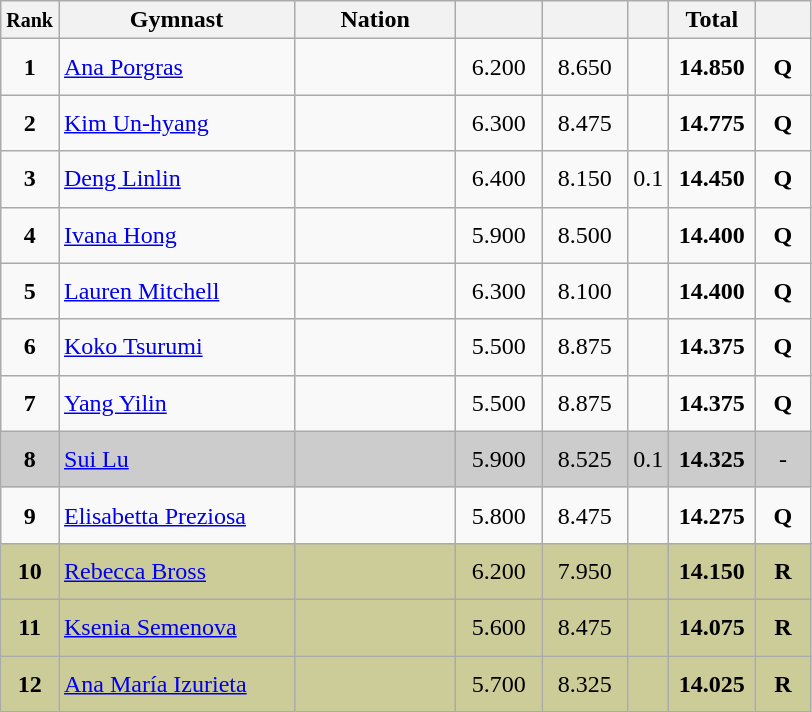<table class="wikitable sortable" style="text-align:center; font-size:100%">
<tr>
<th scope="col"  style="width:15px;"><small>Rank</small></th>
<th scope="col"  style="width:150px;">Gymnast</th>
<th scope="col"  style="width:100px;">Nation</th>
<th scope="col"  style="width:50px;"><small></small></th>
<th scope="col"  style="width:50px;"><small></small></th>
<th scope="col"  style="width:20px;"><small></small></th>
<th scope="col"  style="width:50px;">Total</th>
<th scope="col"  style="width:30px;"><small></small></th>
</tr>
<tr>
<td scope=row style="text-align:center"><strong>1</strong></td>
<td height="30" align=left><a href='#'>Ana Porgras</a></td>
<td style="text-align:left;"><small></small></td>
<td>6.200</td>
<td>8.650</td>
<td></td>
<td><strong>14.850</strong></td>
<td><strong>Q</strong></td>
</tr>
<tr>
<td scope=row style="text-align:center"><strong>2</strong></td>
<td height="30" align=left><a href='#'>Kim Un-hyang</a></td>
<td style="text-align:left;"><small></small></td>
<td>6.300</td>
<td>8.475</td>
<td></td>
<td><strong>14.775</strong></td>
<td><strong>Q</strong></td>
</tr>
<tr>
<td scope=row style="text-align:center"><strong>3</strong></td>
<td height="30" align=left><a href='#'>Deng Linlin</a></td>
<td style="text-align:left;"><small></small></td>
<td>6.400</td>
<td>8.150</td>
<td>0.1</td>
<td><strong>14.450</strong></td>
<td><strong>Q</strong></td>
</tr>
<tr>
<td scope=row style="text-align:center"><strong>4</strong></td>
<td height="30" align=left><a href='#'>Ivana Hong</a></td>
<td style="text-align:left;"><small></small></td>
<td>5.900</td>
<td>8.500</td>
<td></td>
<td><strong>14.400</strong></td>
<td><strong>Q</strong></td>
</tr>
<tr>
<td scope=row style="text-align:center"><strong>5</strong></td>
<td height="30" align=left><a href='#'>Lauren Mitchell</a></td>
<td style="text-align:left;"><small></small></td>
<td>6.300</td>
<td>8.100</td>
<td></td>
<td><strong>14.400</strong></td>
<td><strong>Q</strong></td>
</tr>
<tr>
<td scope=row style="text-align:center"><strong>6</strong></td>
<td height="30" align=left><a href='#'>Koko Tsurumi</a></td>
<td style="text-align:left;"><small></small></td>
<td>5.500</td>
<td>8.875</td>
<td></td>
<td><strong>14.375</strong></td>
<td><strong>Q</strong></td>
</tr>
<tr>
<td scope=row style="text-align:center"><strong>7</strong></td>
<td height="30" align=left><a href='#'>Yang Yilin</a></td>
<td style="text-align:left;"><small></small></td>
<td>5.500</td>
<td>8.875</td>
<td></td>
<td><strong>14.375</strong></td>
<td><strong>Q</strong></td>
</tr>
<tr style="background:#cccccc;">
<td scope=row style="text-align:center"><strong>8</strong></td>
<td height="30" align=left><a href='#'>Sui Lu</a></td>
<td style="text-align:left;"><small></small></td>
<td>5.900</td>
<td>8.525</td>
<td>0.1</td>
<td><strong>14.325</strong></td>
<td>-</td>
</tr>
<tr>
<td scope=row style="text-align:center"><strong>9</strong></td>
<td height="30" align=left><a href='#'>Elisabetta Preziosa</a></td>
<td style="text-align:left;"><small></small></td>
<td>5.800</td>
<td>8.475</td>
<td></td>
<td><strong>14.275</strong></td>
<td><strong>Q</strong></td>
</tr>
<tr style="background:#cccc99;">
<td scope=row style="text-align:center"><strong>10</strong></td>
<td height="30" align=left><a href='#'>Rebecca Bross</a></td>
<td style="text-align:left;"><small></small></td>
<td>6.200</td>
<td>7.950</td>
<td></td>
<td><strong>14.150</strong></td>
<td><strong>R</strong></td>
</tr>
<tr style="background:#cccc99;">
<td scope=row style="text-align:center"><strong>11</strong></td>
<td height="30" align=left><a href='#'>Ksenia Semenova</a></td>
<td style="text-align:left;"><small></small></td>
<td>5.600</td>
<td>8.475</td>
<td></td>
<td><strong>14.075</strong></td>
<td><strong>R</strong></td>
</tr>
<tr style="background:#cccc99;">
<td scope=row style="text-align:center"><strong>12</strong></td>
<td height="30" align=left><a href='#'>Ana María Izurieta</a></td>
<td style="text-align:left;"><small></small></td>
<td>5.700</td>
<td>8.325</td>
<td></td>
<td><strong>14.025</strong></td>
<td><strong>R</strong></td>
</tr>
</table>
